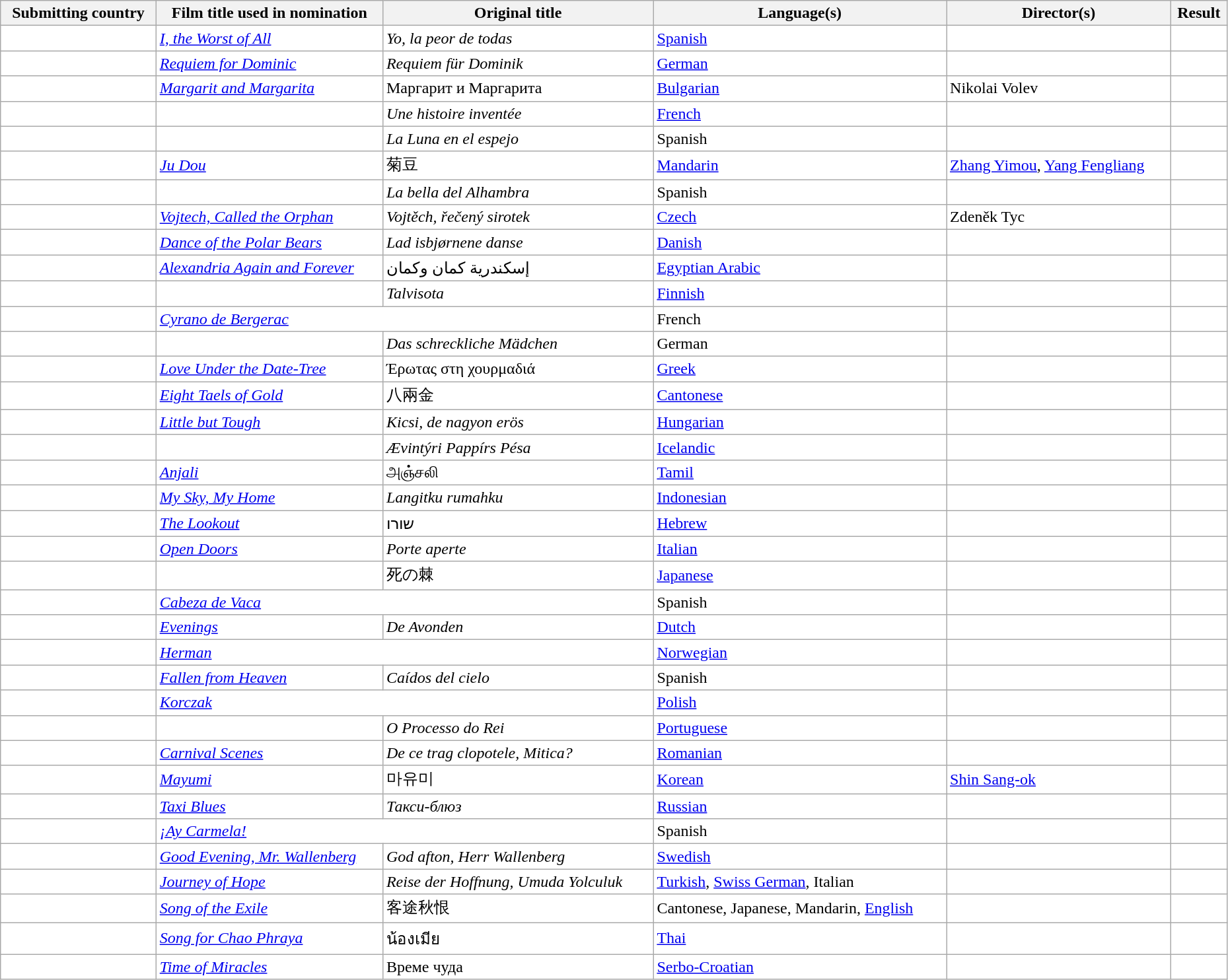<table class="wikitable sortable" width="98%" style="background:#ffffff;">
<tr>
<th>Submitting country</th>
<th>Film title used in nomination</th>
<th>Original title</th>
<th>Language(s)</th>
<th>Director(s)</th>
<th>Result</th>
</tr>
<tr>
<td></td>
<td><em><a href='#'>I, the Worst of All</a></em></td>
<td><em>Yo, la peor de todas</em></td>
<td><a href='#'>Spanish</a></td>
<td></td>
<td></td>
</tr>
<tr>
<td></td>
<td><em><a href='#'>Requiem for Dominic</a></em></td>
<td><em>Requiem für Dominik</em></td>
<td><a href='#'>German</a></td>
<td></td>
<td></td>
</tr>
<tr>
<td></td>
<td><em><a href='#'>Margarit and Margarita</a></em></td>
<td>Маргарит и Маргарита</td>
<td><a href='#'>Bulgarian</a></td>
<td>Nikolai Volev</td>
<td></td>
</tr>
<tr>
<td></td>
<td><em></em></td>
<td><em>Une histoire inventée</em></td>
<td><a href='#'>French</a></td>
<td></td>
<td></td>
</tr>
<tr>
<td></td>
<td><em></em></td>
<td><em>La Luna en el espejo</em></td>
<td>Spanish</td>
<td></td>
<td></td>
</tr>
<tr>
<td></td>
<td><em><a href='#'>Ju Dou</a></em></td>
<td>菊豆</td>
<td><a href='#'>Mandarin</a></td>
<td><a href='#'>Zhang Yimou</a>, <a href='#'>Yang Fengliang</a></td>
<td></td>
</tr>
<tr>
<td></td>
<td><em></em></td>
<td><em>La bella del Alhambra</em></td>
<td>Spanish</td>
<td></td>
<td></td>
</tr>
<tr>
<td></td>
<td><em><a href='#'>Vojtech, Called the Orphan</a></em></td>
<td><em>Vojtěch, řečený sirotek</em></td>
<td><a href='#'>Czech</a></td>
<td>Zdeněk Tyc</td>
<td></td>
</tr>
<tr>
<td></td>
<td><em><a href='#'>Dance of the Polar Bears</a></em></td>
<td><em>Lad isbjørnene danse</em></td>
<td><a href='#'>Danish</a></td>
<td></td>
<td></td>
</tr>
<tr>
<td></td>
<td><em><a href='#'>Alexandria Again and Forever</a></em></td>
<td>إسكندرية كمان وكمان</td>
<td><a href='#'>Egyptian Arabic</a></td>
<td></td>
<td></td>
</tr>
<tr>
<td></td>
<td><em></em></td>
<td><em>Talvisota</em></td>
<td><a href='#'>Finnish</a></td>
<td></td>
<td></td>
</tr>
<tr>
<td></td>
<td colspan="2"><em><a href='#'>Cyrano de Bergerac</a></em></td>
<td>French</td>
<td></td>
<td></td>
</tr>
<tr>
<td></td>
<td><em></em></td>
<td><em>Das schreckliche Mädchen</em></td>
<td>German</td>
<td></td>
<td></td>
</tr>
<tr>
<td></td>
<td><em><a href='#'>Love Under the Date-Tree</a></em></td>
<td>Έρωτας στη χουρμαδιά</td>
<td><a href='#'>Greek</a></td>
<td></td>
<td></td>
</tr>
<tr>
<td></td>
<td><em><a href='#'>Eight Taels of Gold</a></em></td>
<td>八兩金</td>
<td><a href='#'>Cantonese</a></td>
<td></td>
<td></td>
</tr>
<tr>
<td></td>
<td><em><a href='#'>Little but Tough</a></em></td>
<td><em>Kicsi, de nagyon erös</em></td>
<td><a href='#'>Hungarian</a></td>
<td></td>
<td></td>
</tr>
<tr>
<td></td>
<td><em></em></td>
<td><em>Ævintýri Pappírs Pésa</em></td>
<td><a href='#'>Icelandic</a></td>
<td></td>
<td></td>
</tr>
<tr>
<td></td>
<td><em><a href='#'>Anjali</a></em></td>
<td>அஞ்சலி</td>
<td><a href='#'>Tamil</a></td>
<td></td>
<td></td>
</tr>
<tr>
<td></td>
<td><em><a href='#'>My Sky, My Home</a></em></td>
<td><em>Langitku rumahku</em></td>
<td><a href='#'>Indonesian</a></td>
<td></td>
<td></td>
</tr>
<tr>
<td></td>
<td><em><a href='#'>The Lookout</a></em></td>
<td>שורו</td>
<td><a href='#'>Hebrew</a></td>
<td></td>
<td></td>
</tr>
<tr>
<td></td>
<td><em><a href='#'>Open Doors</a></em></td>
<td><em>Porte aperte</em></td>
<td><a href='#'>Italian</a></td>
<td></td>
<td></td>
</tr>
<tr>
<td></td>
<td><em></em></td>
<td>死の棘</td>
<td><a href='#'>Japanese</a></td>
<td></td>
<td></td>
</tr>
<tr>
<td></td>
<td colspan="2"><em><a href='#'>Cabeza de Vaca</a></em></td>
<td>Spanish</td>
<td></td>
<td></td>
</tr>
<tr>
<td></td>
<td><em><a href='#'>Evenings</a></em></td>
<td><em>De Avonden</em></td>
<td><a href='#'>Dutch</a></td>
<td></td>
<td></td>
</tr>
<tr>
<td></td>
<td colspan="2"><em><a href='#'>Herman</a></em></td>
<td><a href='#'>Norwegian</a></td>
<td></td>
<td></td>
</tr>
<tr>
<td></td>
<td><em><a href='#'>Fallen from Heaven</a></em></td>
<td><em>Caídos del cielo</em></td>
<td>Spanish</td>
<td></td>
<td></td>
</tr>
<tr>
<td></td>
<td colspan="2"><em><a href='#'>Korczak</a></em></td>
<td><a href='#'>Polish</a></td>
<td></td>
<td></td>
</tr>
<tr>
<td></td>
<td><em></em></td>
<td><em>O Processo do Rei</em></td>
<td><a href='#'>Portuguese</a></td>
<td></td>
<td></td>
</tr>
<tr>
<td></td>
<td><em><a href='#'>Carnival Scenes</a></em></td>
<td><em>De ce trag clopotele, Mitica?</em></td>
<td><a href='#'>Romanian</a></td>
<td></td>
<td></td>
</tr>
<tr>
<td></td>
<td><em><a href='#'>Mayumi</a></em></td>
<td>마유미</td>
<td><a href='#'>Korean</a></td>
<td><a href='#'>Shin Sang-ok</a></td>
<td></td>
</tr>
<tr>
<td></td>
<td><em><a href='#'>Taxi Blues</a></em></td>
<td><em>Такси-блюз</em></td>
<td><a href='#'>Russian</a></td>
<td></td>
<td></td>
</tr>
<tr>
<td></td>
<td colspan="2"><em><a href='#'>¡Ay Carmela!</a></em></td>
<td>Spanish</td>
<td></td>
<td></td>
</tr>
<tr>
<td></td>
<td><em><a href='#'>Good Evening, Mr. Wallenberg</a></em></td>
<td><em>God afton, Herr Wallenberg</em></td>
<td><a href='#'>Swedish</a></td>
<td></td>
<td></td>
</tr>
<tr>
<td></td>
<td><em><a href='#'>Journey of Hope</a></em></td>
<td><em>Reise der Hoffnung, Umuda Yolculuk</em></td>
<td><a href='#'>Turkish</a>, <a href='#'>Swiss German</a>, Italian</td>
<td></td>
<td></td>
</tr>
<tr>
<td></td>
<td><em><a href='#'>Song of the Exile</a></em></td>
<td>客途秋恨</td>
<td>Cantonese, Japanese, Mandarin, <a href='#'>English</a></td>
<td></td>
<td></td>
</tr>
<tr>
<td></td>
<td><em><a href='#'>Song for Chao Phraya</a></em></td>
<td>น้องเมีย</td>
<td><a href='#'>Thai</a></td>
<td></td>
<td></td>
</tr>
<tr>
<td></td>
<td><em><a href='#'>Time of Miracles</a></em></td>
<td>Време чуда</td>
<td><a href='#'>Serbo-Croatian</a></td>
<td></td>
<td></td>
</tr>
</table>
